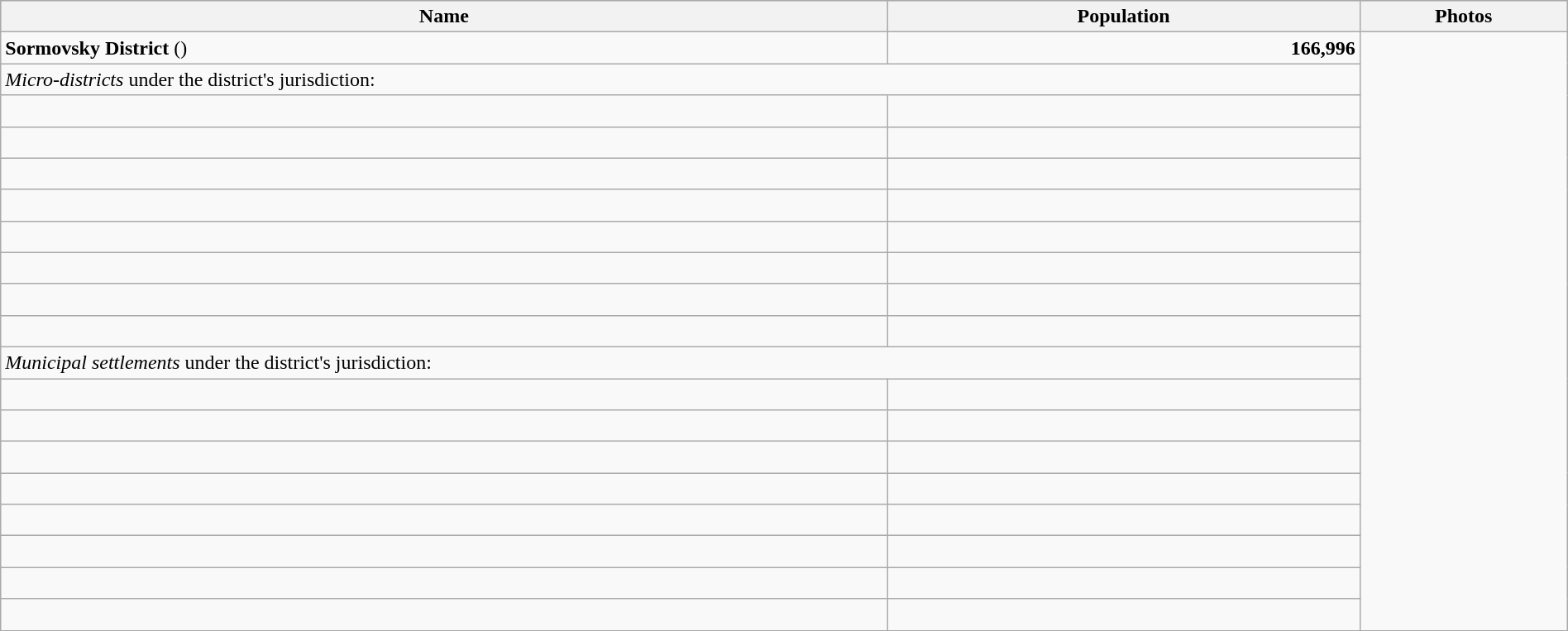<table width=100% class="wikitable">
<tr bgcolor="#CCCCFF" align="left">
<th>Name</th>
<th>Population</th>
<th>Photos</th>
</tr>
<tr valign="top">
<td><strong>Sormovsky District</strong> ()</td>
<td align="right"><strong>166,996</strong></td>
<td rowspan=19></td>
</tr>
<tr valign="top">
<td colspan=2><em>Micro-districts</em> under the district's jurisdiction:</td>
</tr>
<tr>
<td><br></td>
<td align="right"></td>
</tr>
<tr>
<td><br></td>
<td align="right"></td>
</tr>
<tr>
<td><br></td>
<td align="right"></td>
</tr>
<tr>
<td><br></td>
<td align="right"></td>
</tr>
<tr>
<td><br></td>
<td align="right"></td>
</tr>
<tr>
<td><br></td>
<td align="right"></td>
</tr>
<tr>
<td><br></td>
<td align="right"></td>
</tr>
<tr>
<td><br></td>
<td align="right"></td>
</tr>
<tr valign="top">
<td colspan=2><em>Municipal settlements</em> under the district's jurisdiction:</td>
</tr>
<tr>
<td><br></td>
<td align="right"></td>
</tr>
<tr>
<td><br></td>
<td align="right"></td>
</tr>
<tr>
<td><br></td>
<td align="right"></td>
</tr>
<tr>
<td><br></td>
<td align="right"></td>
</tr>
<tr>
<td><br></td>
<td align="right"></td>
</tr>
<tr>
<td><br></td>
<td align="right"></td>
</tr>
<tr>
<td><br></td>
<td align="right"></td>
</tr>
<tr>
<td><br></td>
<td align="right"></td>
</tr>
</table>
